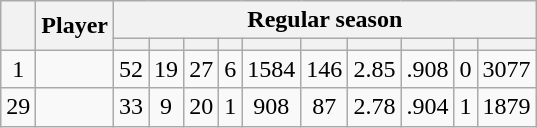<table class="wikitable plainrowheaders" style="text-align:center;">
<tr>
<th scope="col" rowspan="2"></th>
<th scope="col" rowspan="2">Player</th>
<th scope=colgroup colspan=10>Regular season</th>
</tr>
<tr>
<th scope="col"></th>
<th scope="col"></th>
<th scope="col"></th>
<th scope="col"></th>
<th scope="col"></th>
<th scope="col"></th>
<th scope="col"></th>
<th scope="col"></th>
<th scope="col"></th>
<th scope="col"></th>
</tr>
<tr>
<td scope="row">1</td>
<td align="left"></td>
<td>52</td>
<td>19</td>
<td>27</td>
<td>6</td>
<td>1584</td>
<td>146</td>
<td>2.85</td>
<td>.908</td>
<td>0</td>
<td>3077</td>
</tr>
<tr>
<td scope="row">29</td>
<td align="left"></td>
<td>33</td>
<td>9</td>
<td>20</td>
<td>1</td>
<td>908</td>
<td>87</td>
<td>2.78</td>
<td>.904</td>
<td>1</td>
<td>1879</td>
</tr>
</table>
